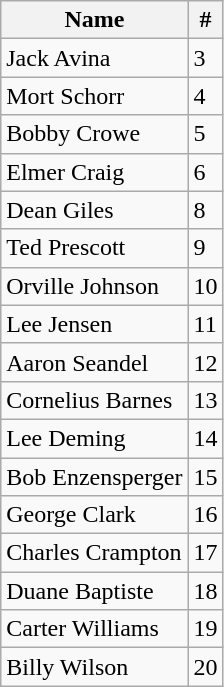<table class="wikitable" style="text-align: left;">
<tr>
<th>Name</th>
<th>#</th>
</tr>
<tr>
<td>Jack Avina</td>
<td>3</td>
</tr>
<tr>
<td>Mort Schorr</td>
<td>4</td>
</tr>
<tr>
<td>Bobby Crowe</td>
<td>5</td>
</tr>
<tr>
<td>Elmer Craig</td>
<td>6</td>
</tr>
<tr>
<td>Dean Giles</td>
<td>8</td>
</tr>
<tr>
<td>Ted Prescott</td>
<td>9</td>
</tr>
<tr>
<td>Orville Johnson</td>
<td>10</td>
</tr>
<tr>
<td>Lee Jensen</td>
<td>11</td>
</tr>
<tr>
<td>Aaron Seandel</td>
<td>12</td>
</tr>
<tr>
<td>Cornelius Barnes</td>
<td>13</td>
</tr>
<tr>
<td>Lee Deming</td>
<td>14</td>
</tr>
<tr>
<td>Bob Enzensperger</td>
<td>15</td>
</tr>
<tr>
<td>George Clark</td>
<td>16</td>
</tr>
<tr>
<td>Charles Crampton</td>
<td>17</td>
</tr>
<tr>
<td>Duane Baptiste</td>
<td>18</td>
</tr>
<tr>
<td>Carter Williams</td>
<td>19</td>
</tr>
<tr>
<td>Billy Wilson</td>
<td>20</td>
</tr>
</table>
